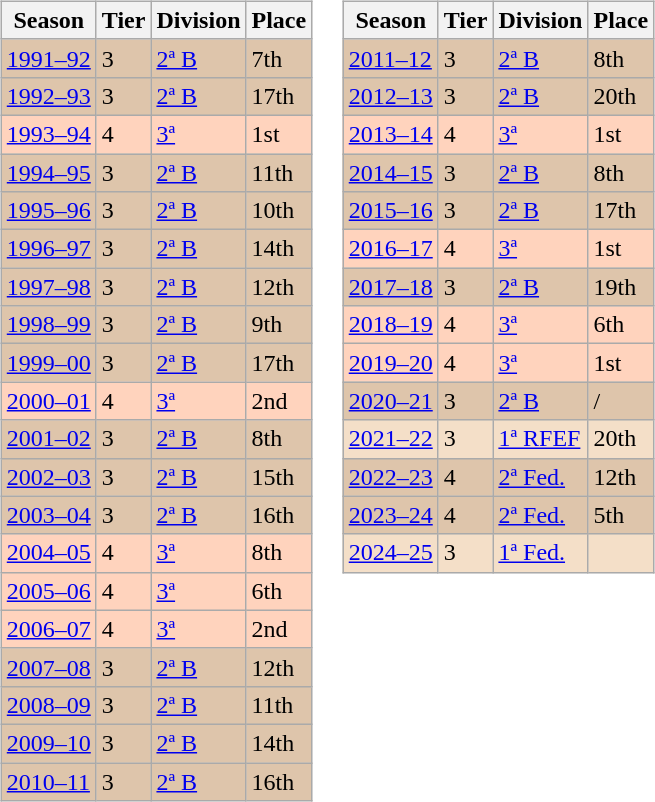<table>
<tr>
<td valign="top" width=0%><br><table class="wikitable">
<tr style="background:#f0f6fa;">
<th>Season</th>
<th>Tier</th>
<th>Division</th>
<th>Place</th>
</tr>
<tr>
<td style="background:#DEC5AB;"><a href='#'>1991–92</a></td>
<td style="background:#DEC5AB;">3</td>
<td style="background:#DEC5AB;"><a href='#'>2ª B</a></td>
<td style="background:#DEC5AB;">7th</td>
</tr>
<tr>
<td style="background:#DEC5AB;"><a href='#'>1992–93</a></td>
<td style="background:#DEC5AB;">3</td>
<td style="background:#DEC5AB;"><a href='#'>2ª B</a></td>
<td style="background:#DEC5AB;">17th</td>
</tr>
<tr>
<td style="background:#FFD3BD;"><a href='#'>1993–94</a></td>
<td style="background:#FFD3BD;">4</td>
<td style="background:#FFD3BD;"><a href='#'>3ª</a></td>
<td style="background:#FFD3BD;">1st</td>
</tr>
<tr>
<td style="background:#DEC5AB;"><a href='#'>1994–95</a></td>
<td style="background:#DEC5AB;">3</td>
<td style="background:#DEC5AB;"><a href='#'>2ª B</a></td>
<td style="background:#DEC5AB;">11th</td>
</tr>
<tr>
<td style="background:#DEC5AB;"><a href='#'>1995–96</a></td>
<td style="background:#DEC5AB;">3</td>
<td style="background:#DEC5AB;"><a href='#'>2ª B</a></td>
<td style="background:#DEC5AB;">10th</td>
</tr>
<tr>
<td style="background:#DEC5AB;"><a href='#'>1996–97</a></td>
<td style="background:#DEC5AB;">3</td>
<td style="background:#DEC5AB;"><a href='#'>2ª B</a></td>
<td style="background:#DEC5AB;">14th</td>
</tr>
<tr>
<td style="background:#DEC5AB;"><a href='#'>1997–98</a></td>
<td style="background:#DEC5AB;">3</td>
<td style="background:#DEC5AB;"><a href='#'>2ª B</a></td>
<td style="background:#DEC5AB;">12th</td>
</tr>
<tr>
<td style="background:#DEC5AB;"><a href='#'>1998–99</a></td>
<td style="background:#DEC5AB;">3</td>
<td style="background:#DEC5AB;"><a href='#'>2ª B</a></td>
<td style="background:#DEC5AB;">9th</td>
</tr>
<tr>
<td style="background:#DEC5AB;"><a href='#'>1999–00</a></td>
<td style="background:#DEC5AB;">3</td>
<td style="background:#DEC5AB;"><a href='#'>2ª B</a></td>
<td style="background:#DEC5AB;">17th</td>
</tr>
<tr>
<td style="background:#FFD3BD;"><a href='#'>2000–01</a></td>
<td style="background:#FFD3BD;">4</td>
<td style="background:#FFD3BD;"><a href='#'>3ª</a></td>
<td style="background:#FFD3BD;">2nd</td>
</tr>
<tr>
<td style="background:#DEC5AB;"><a href='#'>2001–02</a></td>
<td style="background:#DEC5AB;">3</td>
<td style="background:#DEC5AB;"><a href='#'>2ª B</a></td>
<td style="background:#DEC5AB;">8th</td>
</tr>
<tr>
<td style="background:#DEC5AB;"><a href='#'>2002–03</a></td>
<td style="background:#DEC5AB;">3</td>
<td style="background:#DEC5AB;"><a href='#'>2ª B</a></td>
<td style="background:#DEC5AB;">15th</td>
</tr>
<tr>
<td style="background:#DEC5AB;"><a href='#'>2003–04</a></td>
<td style="background:#DEC5AB;">3</td>
<td style="background:#DEC5AB;"><a href='#'>2ª B</a></td>
<td style="background:#DEC5AB;">16th</td>
</tr>
<tr>
<td style="background:#FFD3BD;"><a href='#'>2004–05</a></td>
<td style="background:#FFD3BD;">4</td>
<td style="background:#FFD3BD;"><a href='#'>3ª</a></td>
<td style="background:#FFD3BD;">8th</td>
</tr>
<tr>
<td style="background:#FFD3BD;"><a href='#'>2005–06</a></td>
<td style="background:#FFD3BD;">4</td>
<td style="background:#FFD3BD;"><a href='#'>3ª</a></td>
<td style="background:#FFD3BD;">6th</td>
</tr>
<tr>
<td style="background:#FFD3BD;"><a href='#'>2006–07</a></td>
<td style="background:#FFD3BD;">4</td>
<td style="background:#FFD3BD;"><a href='#'>3ª</a></td>
<td style="background:#FFD3BD;">2nd</td>
</tr>
<tr>
<td style="background:#DEC5AB;"><a href='#'>2007–08</a></td>
<td style="background:#DEC5AB;">3</td>
<td style="background:#DEC5AB;"><a href='#'>2ª B</a></td>
<td style="background:#DEC5AB;">12th</td>
</tr>
<tr>
<td style="background:#DEC5AB;"><a href='#'>2008–09</a></td>
<td style="background:#DEC5AB;">3</td>
<td style="background:#DEC5AB;"><a href='#'>2ª B</a></td>
<td style="background:#DEC5AB;">11th</td>
</tr>
<tr>
<td style="background:#DEC5AB;"><a href='#'>2009–10</a></td>
<td style="background:#DEC5AB;">3</td>
<td style="background:#DEC5AB;"><a href='#'>2ª B</a></td>
<td style="background:#DEC5AB;">14th</td>
</tr>
<tr>
<td style="background:#DEC5AB;"><a href='#'>2010–11</a></td>
<td style="background:#DEC5AB;">3</td>
<td style="background:#DEC5AB;"><a href='#'>2ª B</a></td>
<td style="background:#DEC5AB;">16th</td>
</tr>
</table>
</td>
<td valign="top" width=0%><br><table class="wikitable">
<tr style="background:#f0f6fa;">
<th>Season</th>
<th>Tier</th>
<th>Division</th>
<th>Place</th>
</tr>
<tr>
<td style="background:#DEC5AB;"><a href='#'>2011–12</a></td>
<td style="background:#DEC5AB;">3</td>
<td style="background:#DEC5AB;"><a href='#'>2ª B</a></td>
<td style="background:#DEC5AB;">8th</td>
</tr>
<tr>
<td style="background:#DEC5AB;"><a href='#'>2012–13</a></td>
<td style="background:#DEC5AB;">3</td>
<td style="background:#DEC5AB;"><a href='#'>2ª B</a></td>
<td style="background:#DEC5AB;">20th</td>
</tr>
<tr>
<td style="background:#FFD3BD;"><a href='#'>2013–14</a></td>
<td style="background:#FFD3BD;">4</td>
<td style="background:#FFD3BD;"><a href='#'>3ª</a></td>
<td style="background:#FFD3BD;">1st</td>
</tr>
<tr>
<td style="background:#DEC5AB;"><a href='#'>2014–15</a></td>
<td style="background:#DEC5AB;">3</td>
<td style="background:#DEC5AB;"><a href='#'>2ª B</a></td>
<td style="background:#DEC5AB;">8th</td>
</tr>
<tr>
<td style="background:#DEC5AB;"><a href='#'>2015–16</a></td>
<td style="background:#DEC5AB;">3</td>
<td style="background:#DEC5AB;"><a href='#'>2ª B</a></td>
<td style="background:#DEC5AB;">17th</td>
</tr>
<tr>
<td style="background:#FFD3BD;"><a href='#'>2016–17</a></td>
<td style="background:#FFD3BD;">4</td>
<td style="background:#FFD3BD;"><a href='#'>3ª</a></td>
<td style="background:#FFD3BD;">1st</td>
</tr>
<tr>
<td style="background:#DEC5AB;"><a href='#'>2017–18</a></td>
<td style="background:#DEC5AB;">3</td>
<td style="background:#DEC5AB;"><a href='#'>2ª B</a></td>
<td style="background:#DEC5AB;">19th</td>
</tr>
<tr>
<td style="background:#FFD3BD;"><a href='#'>2018–19</a></td>
<td style="background:#FFD3BD;">4</td>
<td style="background:#FFD3BD;"><a href='#'>3ª</a></td>
<td style="background:#FFD3BD;">6th</td>
</tr>
<tr>
<td style="background:#FFD3BD;"><a href='#'>2019–20</a></td>
<td style="background:#FFD3BD;">4</td>
<td style="background:#FFD3BD;"><a href='#'>3ª</a></td>
<td style="background:#FFD3BD;">1st</td>
</tr>
<tr>
<td style="background:#DEC5AB;"><a href='#'>2020–21</a></td>
<td style="background:#DEC5AB;">3</td>
<td style="background:#DEC5AB;"><a href='#'>2ª B</a></td>
<td style="background:#DEC5AB;"> / </td>
</tr>
<tr>
<td style="background:#F4DFC8;"><a href='#'>2021–22</a></td>
<td style="background:#F4DFC8;">3</td>
<td style="background:#F4DFC8;"><a href='#'>1ª RFEF</a></td>
<td style="background:#F4DFC8;">20th</td>
</tr>
<tr>
<td style="background:#DEC5AB;"><a href='#'>2022–23</a></td>
<td style="background:#DEC5AB;">4</td>
<td style="background:#DEC5AB;"><a href='#'>2ª Fed.</a></td>
<td style="background:#DEC5AB;">12th</td>
</tr>
<tr>
<td style="background:#DEC5AB;"><a href='#'>2023–24</a></td>
<td style="background:#DEC5AB;">4</td>
<td style="background:#DEC5AB;"><a href='#'>2ª Fed.</a></td>
<td style="background:#DEC5AB;">5th</td>
</tr>
<tr>
<td style="background:#F4DFC8;"><a href='#'>2024–25</a></td>
<td style="background:#F4DFC8;">3</td>
<td style="background:#F4DFC8;"><a href='#'>1ª Fed.</a></td>
<td style="background:#F4DFC8;"></td>
</tr>
</table>
</td>
</tr>
</table>
